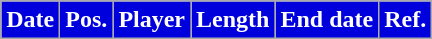<table class="wikitable plainrowheaders sortable">
<tr>
<th style="background:#0000DD;color:#FFFFFF;">Date</th>
<th style="background:#0000DD;color:#FFFFFF;">Pos.</th>
<th style="background:#0000DD;color:#FFFFFF;">Player</th>
<th style="background:#0000DD;color:#FFFFFF;">Length</th>
<th style="background:#0000DD;color:#FFFFFF;">End date</th>
<th style="background:#0000DD;color:#FFFFFF;">Ref.</th>
</tr>
</table>
